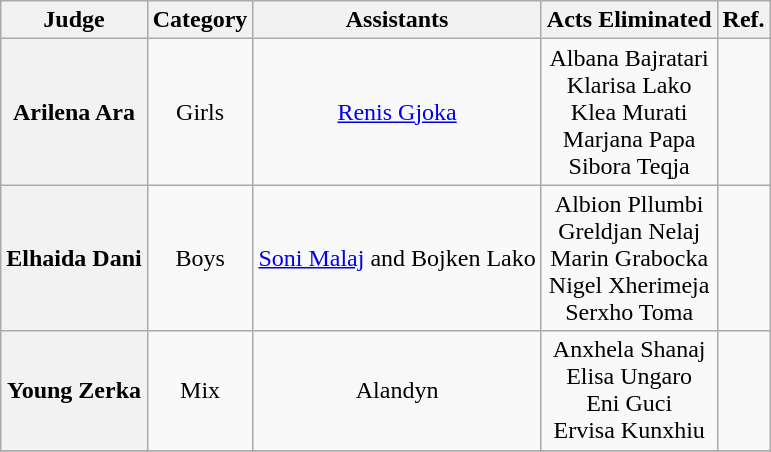<table class="wikitable plainrowheaders" style="text-align:center">
<tr>
<th>Judge</th>
<th>Category</th>
<th>Assistants</th>
<th>Acts Eliminated</th>
<th>Ref.</th>
</tr>
<tr>
<th scope="row">Arilena Ara</th>
<td>Girls</td>
<td><a href='#'>Renis Gjoka</a></td>
<td>Albana Bajratari<br>Klarisa Lako<br>Klea Murati<br>Marjana Papa<br>Sibora Teqja</td>
<td></td>
</tr>
<tr>
<th scope="row">Elhaida Dani</th>
<td>Boys</td>
<td><a href='#'>Soni Malaj</a> and Bojken Lako</td>
<td>Albion Pllumbi<br>Greldjan Nelaj<br>Marin Grabocka<br>Nigel Xherimeja<br>Serxho Toma</td>
<td></td>
</tr>
<tr>
<th scope="row">Young Zerka</th>
<td>Mix</td>
<td>Alandyn</td>
<td>Anxhela Shanaj<br>Elisa Ungaro<br>Eni Guci<br>Ervisa Kunxhiu</td>
<td></td>
</tr>
<tr>
</tr>
</table>
